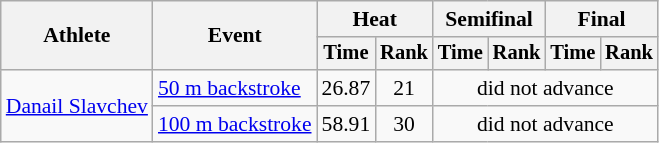<table class=wikitable style="font-size:90%">
<tr>
<th rowspan=2>Athlete</th>
<th rowspan=2>Event</th>
<th colspan="2">Heat</th>
<th colspan="2">Semifinal</th>
<th colspan="2">Final</th>
</tr>
<tr style="font-size:95%">
<th>Time</th>
<th>Rank</th>
<th>Time</th>
<th>Rank</th>
<th>Time</th>
<th>Rank</th>
</tr>
<tr align=center>
<td align=left rowspan=2><a href='#'>Danail Slavchev</a></td>
<td align=left><a href='#'>50 m backstroke</a></td>
<td>26.87</td>
<td>21</td>
<td colspan=4>did not advance</td>
</tr>
<tr align=center>
<td align=left><a href='#'>100 m backstroke</a></td>
<td>58.91</td>
<td>30</td>
<td colspan=4>did not advance</td>
</tr>
</table>
